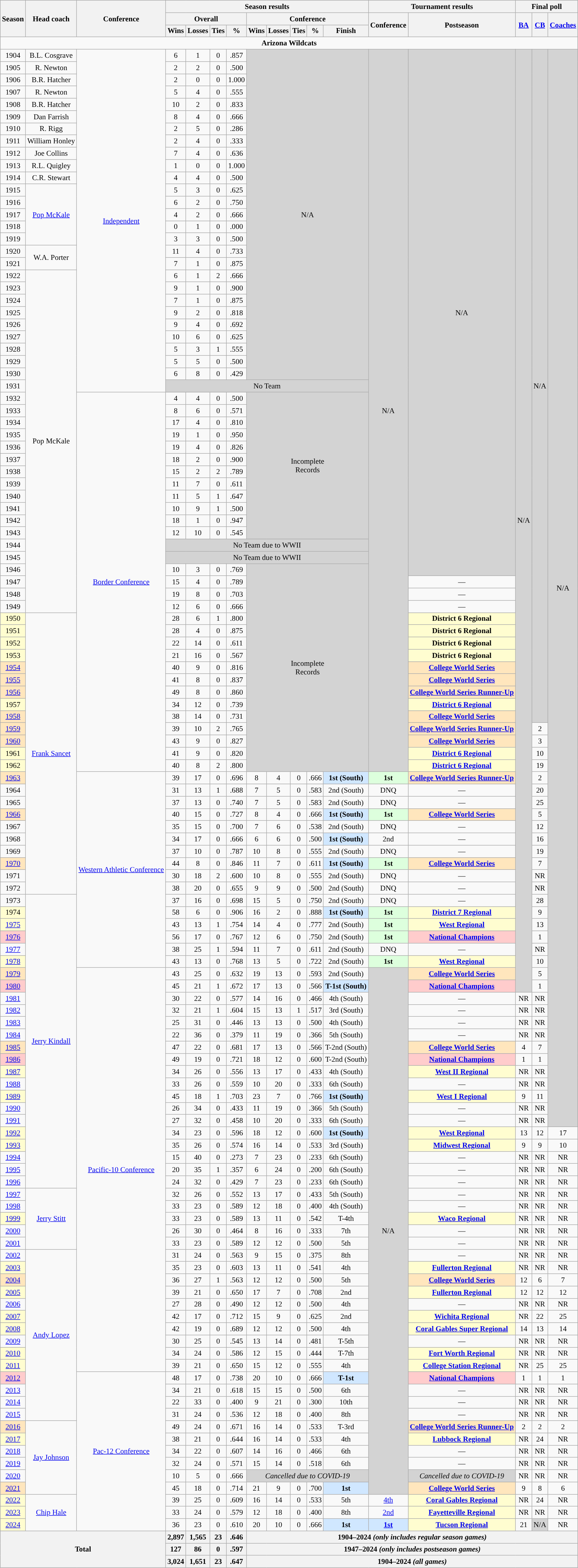<table class="wikitable" style="font-size: 90%; text-align:center;">
<tr>
<th rowspan="3">Season</th>
<th rowspan="3">Head coach</th>
<th rowspan="3">Conference</th>
<th colspan="9">Season results</th>
<th colspan="2">Tournament results</th>
<th colspan="3">Final poll</th>
</tr>
<tr>
<th colspan="4">Overall</th>
<th colspan="5">Conference</th>
<th rowspan="2">Conference</th>
<th rowspan="2">Postseason</th>
<th rowspan="2"><a href='#'>BA</a></th>
<th rowspan="2"><a href='#'>CB</a></th>
<th rowspan="2"><a href='#'>Coaches</a></th>
</tr>
<tr>
<th>Wins</th>
<th>Losses</th>
<th>Ties</th>
<th>%</th>
<th>Wins</th>
<th>Losses</th>
<th>Ties</th>
<th>%</th>
<th>Finish</th>
</tr>
<tr>
<td colspan="17"><strong>Arizona Wildcats</strong></td>
</tr>
<tr>
<td>1904</td>
<td>B.L. Cosgrave</td>
<td rowspan="28"><a href='#'>Independent</a></td>
<td>6</td>
<td>1</td>
<td>0</td>
<td>.857</td>
<td colspan="5" rowspan="27" bgcolor="d3d3d3">N/A</td>
<td rowspan="59" bgcolor="d3d3d3">N/A</td>
<td rowspan="43" bgcolor="d3d3d3">N/A</td>
<td rowspan="77" bgcolor="d3d3d3">N/A</td>
<td rowspan="55" bgcolor="d3d3d3">N/A</td>
<td rowspan="88" bgcolor="d3d3d3">N/A</td>
</tr>
<tr>
<td>1905</td>
<td>R. Newton</td>
<td>2</td>
<td>2</td>
<td>0</td>
<td>.500</td>
</tr>
<tr>
<td>1906</td>
<td>B.R. Hatcher</td>
<td>2</td>
<td>0</td>
<td>0</td>
<td>1.000</td>
</tr>
<tr>
<td>1907</td>
<td>R. Newton</td>
<td>5</td>
<td>4</td>
<td>0</td>
<td>.555</td>
</tr>
<tr>
<td>1908</td>
<td>B.R. Hatcher</td>
<td>10</td>
<td>2</td>
<td>0</td>
<td>.833</td>
</tr>
<tr>
<td>1909</td>
<td>Dan Farrish</td>
<td>8</td>
<td>4</td>
<td>0</td>
<td>.666</td>
</tr>
<tr>
<td>1910</td>
<td>R. Rigg</td>
<td>2</td>
<td>5</td>
<td>0</td>
<td>.286</td>
</tr>
<tr>
<td>1911</td>
<td>William Honley</td>
<td>2</td>
<td>4</td>
<td>0</td>
<td>.333</td>
</tr>
<tr>
<td>1912</td>
<td>Joe Collins</td>
<td>7</td>
<td>4</td>
<td>0</td>
<td>.636</td>
</tr>
<tr>
<td>1913</td>
<td>R.L. Quigley</td>
<td>1</td>
<td>0</td>
<td>0</td>
<td>1.000</td>
</tr>
<tr>
<td>1914</td>
<td>C.R. Stewart</td>
<td>4</td>
<td>4</td>
<td>0</td>
<td>.500</td>
</tr>
<tr>
<td>1915</td>
<td rowspan="5"><a href='#'>Pop McKale</a></td>
<td>5</td>
<td>3</td>
<td>0</td>
<td>.625</td>
</tr>
<tr>
<td>1916</td>
<td>6</td>
<td>2</td>
<td>0</td>
<td>.750</td>
</tr>
<tr>
<td>1917</td>
<td>4</td>
<td>2</td>
<td>0</td>
<td>.666</td>
</tr>
<tr>
<td>1918</td>
<td>0</td>
<td>1</td>
<td>0</td>
<td>.000</td>
</tr>
<tr>
<td>1919</td>
<td>3</td>
<td>3</td>
<td>0</td>
<td>.500</td>
</tr>
<tr>
<td>1920</td>
<td rowspan="2">W.A. Porter</td>
<td>11</td>
<td>4</td>
<td>0</td>
<td>.733</td>
</tr>
<tr>
<td>1921</td>
<td>7</td>
<td>1</td>
<td>0</td>
<td>.875</td>
</tr>
<tr>
<td>1922</td>
<td rowspan="28">Pop McKale</td>
<td>6</td>
<td>1</td>
<td>2</td>
<td>.666</td>
</tr>
<tr>
<td>1923</td>
<td>9</td>
<td>1</td>
<td>0</td>
<td>.900</td>
</tr>
<tr>
<td>1924</td>
<td>7</td>
<td>1</td>
<td>0</td>
<td>.875</td>
</tr>
<tr>
<td>1925</td>
<td>9</td>
<td>2</td>
<td>0</td>
<td>.818</td>
</tr>
<tr>
<td>1926</td>
<td>9</td>
<td>4</td>
<td>0</td>
<td>.692</td>
</tr>
<tr>
<td>1927</td>
<td>10</td>
<td>6</td>
<td>0</td>
<td>.625</td>
</tr>
<tr>
<td>1928</td>
<td>5</td>
<td>3</td>
<td>1</td>
<td>.555</td>
</tr>
<tr>
<td>1929</td>
<td>5</td>
<td>5</td>
<td>0</td>
<td>.500</td>
</tr>
<tr>
<td>1930</td>
<td>6</td>
<td>8</td>
<td>0</td>
<td>.429</td>
</tr>
<tr>
<td>1931</td>
<td colspan="9" bgcolor="d3d3d3">No Team</td>
</tr>
<tr>
<td>1932</td>
<td rowspan="31"><a href='#'>Border Conference</a></td>
<td>4</td>
<td>4</td>
<td>0</td>
<td>.500</td>
<td colspan="5" rowspan="12" bgcolor="d3d3d3">Incomplete<br>Records</td>
</tr>
<tr>
<td>1933</td>
<td>8</td>
<td>6</td>
<td>0</td>
<td>.571</td>
</tr>
<tr>
<td>1934</td>
<td>17</td>
<td>4</td>
<td>0</td>
<td>.810</td>
</tr>
<tr>
<td>1935</td>
<td>19</td>
<td>1</td>
<td>0</td>
<td>.950</td>
</tr>
<tr>
<td>1936</td>
<td>19</td>
<td>4</td>
<td>0</td>
<td>.826</td>
</tr>
<tr>
<td>1937</td>
<td>18</td>
<td>2</td>
<td>0</td>
<td>.900</td>
</tr>
<tr>
<td>1938</td>
<td>15</td>
<td>2</td>
<td>2</td>
<td>.789</td>
</tr>
<tr>
<td>1939</td>
<td>11</td>
<td>7</td>
<td>0</td>
<td>.611</td>
</tr>
<tr>
<td>1940</td>
<td>11</td>
<td>5</td>
<td>1</td>
<td>.647</td>
</tr>
<tr>
<td>1941</td>
<td>10</td>
<td>9</td>
<td>1</td>
<td>.500</td>
</tr>
<tr>
<td>1942</td>
<td>18</td>
<td>1</td>
<td>0</td>
<td>.947</td>
</tr>
<tr>
<td>1943</td>
<td>12</td>
<td>10</td>
<td>0</td>
<td>.545</td>
</tr>
<tr>
<td>1944</td>
<td colspan="9" bgcolor="d3d3d3">No Team due to WWII</td>
</tr>
<tr>
<td>1945</td>
<td colspan="9" bgcolor="d3d3d3">No Team due to WWII</td>
</tr>
<tr>
<td>1946</td>
<td>10</td>
<td>3</td>
<td>0</td>
<td>.769</td>
<td colspan="5" rowspan="17" bgcolor="d3d3d3">Incomplete<br>Records</td>
</tr>
<tr>
<td>1947</td>
<td>15</td>
<td>4</td>
<td>0</td>
<td>.789</td>
<td>—</td>
</tr>
<tr>
<td>1948</td>
<td>19</td>
<td>8</td>
<td>0</td>
<td>.703</td>
<td>—</td>
</tr>
<tr>
<td>1949</td>
<td>12</td>
<td>6</td>
<td>0</td>
<td>.666</td>
<td>—</td>
</tr>
<tr>
<td bgcolor="#fffdd0">1950</td>
<td rowspan="23"><a href='#'>Frank Sancet</a></td>
<td>28</td>
<td>6</td>
<td>1</td>
<td>.800</td>
<td bgcolor="#fffdd0"><strong>District 6 Regional</strong></td>
</tr>
<tr>
<td bgcolor="#fffdd0">1951</td>
<td>28</td>
<td>4</td>
<td>0</td>
<td>.875</td>
<td bgcolor="#fffdd0"><strong>District 6 Regional</strong></td>
</tr>
<tr>
<td bgcolor="#fffdd0">1952</td>
<td>22</td>
<td>14</td>
<td>0</td>
<td>.611</td>
<td bgcolor="#fffdd0"><strong>District 6 Regional</strong></td>
</tr>
<tr>
<td bgcolor="#fffdd0">1953</td>
<td>21</td>
<td>16</td>
<td>0</td>
<td>.567</td>
<td bgcolor="#fffdd0"><strong>District 6 Regional</strong></td>
</tr>
<tr>
<td bgcolor="#FFE6BD"><a href='#'>1954</a></td>
<td>40</td>
<td>9</td>
<td>0</td>
<td>.816</td>
<td bgcolor="#FFE6BD"><a href='#'><strong>College World Series</strong></a></td>
</tr>
<tr>
<td bgcolor="#FFE6BD"><a href='#'>1955</a></td>
<td>41</td>
<td>8</td>
<td>0</td>
<td>.837</td>
<td bgcolor="#FFE6BD"><a href='#'><strong>College World Series</strong></a></td>
</tr>
<tr>
<td bgcolor="#FFE6BD"><a href='#'>1956</a></td>
<td>49</td>
<td>8</td>
<td>0</td>
<td>.860</td>
<td bgcolor="#FFE6BD"><a href='#'><strong>College World Series Runner-Up</strong></a></td>
</tr>
<tr>
<td bgcolor="#fffdd0">1957</td>
<td>34</td>
<td>12</td>
<td>0</td>
<td>.739</td>
<td bgcolor="#fffdd0"><a href='#'><strong>District 6 Regional</strong></a></td>
</tr>
<tr>
<td bgcolor="#FFE6BD"><a href='#'>1958</a></td>
<td>38</td>
<td>14</td>
<td>0</td>
<td>.731</td>
<td bgcolor="#FFE6BD"><a href='#'><strong>College World Series</strong></a></td>
</tr>
<tr>
<td bgcolor="#FFE6BD"><a href='#'>1959</a></td>
<td>39</td>
<td>10</td>
<td>2</td>
<td>.765</td>
<td bgcolor="#FFE6BD"><a href='#'><strong>College World Series Runner-Up</strong></a></td>
<td>2</td>
</tr>
<tr>
<td bgcolor="#FFE6BD"><a href='#'>1960</a></td>
<td>43</td>
<td>9</td>
<td>0</td>
<td>.827</td>
<td bgcolor="#FFE6BD"><a href='#'><strong>College World Series</strong></a></td>
<td>3</td>
</tr>
<tr>
<td bgcolor="#fffdd0">1961</td>
<td>41</td>
<td>9</td>
<td>0</td>
<td>.820</td>
<td bgcolor="#fffdd0"><a href='#'><strong>District 6 Regional</strong></a></td>
<td>10</td>
</tr>
<tr>
<td bgcolor="#fffdd0">1962</td>
<td>40</td>
<td>8</td>
<td>2</td>
<td>.800</td>
<td bgcolor="#fffdd0"><a href='#'><strong>District 6 Regional</strong></a></td>
<td>19</td>
</tr>
<tr>
<td bgcolor="#FFE6BD"><a href='#'>1963</a></td>
<td rowspan="16"><a href='#'>Western Athletic Conference</a></td>
<td>39</td>
<td>17</td>
<td>0</td>
<td>.696</td>
<td>8</td>
<td>4</td>
<td>0</td>
<td>.666</td>
<td bgcolor="#D0E7FF"><strong>1st (South)</strong></td>
<td bgcolor="#DDFFDD"><strong>1st</strong></td>
<td bgcolor="#FFE6BD"><a href='#'><strong>College World Series Runner-Up</strong></a></td>
<td>2</td>
</tr>
<tr>
<td>1964</td>
<td>31</td>
<td>13</td>
<td>1</td>
<td>.688</td>
<td>7</td>
<td>5</td>
<td>0</td>
<td>.583</td>
<td>2nd (South)</td>
<td>DNQ</td>
<td>—</td>
<td>20</td>
</tr>
<tr>
<td>1965</td>
<td>37</td>
<td>13</td>
<td>0</td>
<td>.740</td>
<td>7</td>
<td>5</td>
<td>0</td>
<td>.583</td>
<td>2nd (South)</td>
<td>DNQ</td>
<td>—</td>
<td>25</td>
</tr>
<tr>
<td bgcolor="#FFE6BD"><a href='#'>1966</a></td>
<td>40</td>
<td>15</td>
<td>0</td>
<td>.727</td>
<td>8</td>
<td>4</td>
<td>0</td>
<td>.666</td>
<td bgcolor="#D0E7FF"><strong>1st (South)</strong></td>
<td bgcolor="#DDFFDD"><strong>1st</strong></td>
<td bgcolor="#FFE6BD"><a href='#'><strong>College World Series</strong></a></td>
<td>5</td>
</tr>
<tr>
<td>1967</td>
<td>35</td>
<td>15</td>
<td>0</td>
<td>.700</td>
<td>7</td>
<td>6</td>
<td>0</td>
<td>.538</td>
<td>2nd (South)</td>
<td>DNQ</td>
<td>—</td>
<td>12</td>
</tr>
<tr>
<td>1968</td>
<td>34</td>
<td>17</td>
<td>0</td>
<td>.666</td>
<td>6</td>
<td>6</td>
<td>0</td>
<td>.500</td>
<td bgcolor="#D0E7FF"><strong>1st (South)</strong></td>
<td>2nd</td>
<td>—</td>
<td>16</td>
</tr>
<tr>
<td>1969</td>
<td>37</td>
<td>10</td>
<td>0</td>
<td>.787</td>
<td>10</td>
<td>8</td>
<td>0</td>
<td>.555</td>
<td>2nd (South)</td>
<td>DNQ</td>
<td>—</td>
<td>19</td>
</tr>
<tr>
<td bgcolor="#FFE6BD"><a href='#'>1970</a></td>
<td>44</td>
<td>8</td>
<td>0</td>
<td>.846</td>
<td>11</td>
<td>7</td>
<td>0</td>
<td>.611</td>
<td bgcolor="#D0E7FF"><strong>1st (South)</strong></td>
<td bgcolor="#DDFFDD"><strong>1st</strong></td>
<td bgcolor="#FFE6BD"><a href='#'><strong>College World Series</strong></a></td>
<td>7</td>
</tr>
<tr>
<td>1971</td>
<td>30</td>
<td>18</td>
<td>2</td>
<td>.600</td>
<td>10</td>
<td>8</td>
<td>0</td>
<td>.555</td>
<td>2nd (South)</td>
<td>DNQ</td>
<td>—</td>
<td>NR</td>
</tr>
<tr>
<td>1972</td>
<td>38</td>
<td>20</td>
<td>0</td>
<td>.655</td>
<td>9</td>
<td>9</td>
<td>0</td>
<td>.500</td>
<td>2nd (South)</td>
<td>DNQ</td>
<td>—</td>
<td>NR</td>
</tr>
<tr>
<td>1973</td>
<td rowspan="24"><a href='#'>Jerry Kindall</a></td>
<td>37</td>
<td>16</td>
<td>0</td>
<td>.698</td>
<td>15</td>
<td>5</td>
<td>0</td>
<td>.750</td>
<td>2nd (South)</td>
<td>DNQ</td>
<td>—</td>
<td>28</td>
</tr>
<tr>
<td bgcolor="#fffdd0">1974</td>
<td>58</td>
<td>6</td>
<td>0</td>
<td>.906</td>
<td>16</td>
<td>2</td>
<td>0</td>
<td>.888</td>
<td bgcolor="#D0E7FF"><strong>1st (South)</strong></td>
<td bgcolor="#DDFFDD"><strong>1st</strong></td>
<td bgcolor="#fffdd0"><a href='#'><strong>District 7 Regional</strong></a></td>
<td>9</td>
</tr>
<tr>
<td bgcolor="#fffdd0"><a href='#'>1975</a></td>
<td>43</td>
<td>13</td>
<td>1</td>
<td>.754</td>
<td>14</td>
<td>4</td>
<td>0</td>
<td>.777</td>
<td>2nd (South)</td>
<td bgcolor="#DDFFDD"><strong>1st</strong></td>
<td bgcolor="#fffdd0"><a href='#'><strong>West Regional</strong></a></td>
<td>13</td>
</tr>
<tr>
<td bgcolor="#FFCCCC"><a href='#'>1976</a></td>
<td>56</td>
<td>17</td>
<td>0</td>
<td>.767</td>
<td>12</td>
<td>6</td>
<td>0</td>
<td>.750</td>
<td>2nd (South)</td>
<td bgcolor="#DDFFDD"><strong>1st</strong></td>
<td bgcolor="#FFCCCC"><a href='#'><strong>National Champions</strong></a></td>
<td>1</td>
</tr>
<tr>
<td><a href='#'>1977</a></td>
<td>38</td>
<td>25</td>
<td>1</td>
<td>.594</td>
<td>11</td>
<td>7</td>
<td>0</td>
<td>.611</td>
<td>2nd (South)</td>
<td>DNQ</td>
<td>—</td>
<td>NR</td>
</tr>
<tr>
<td bgcolor="#fffdd0"><a href='#'>1978</a></td>
<td>43</td>
<td>13</td>
<td>0</td>
<td>.768</td>
<td>13</td>
<td>5</td>
<td>0</td>
<td>.722</td>
<td>2nd (South)</td>
<td bgcolor="#DDFFDD"><strong>1st</strong></td>
<td bgcolor="#fffdd0"><a href='#'><strong>West Regional</strong></a></td>
<td>10</td>
</tr>
<tr>
<td bgcolor="#FFE6BD"><a href='#'>1979</a></td>
<td rowspan="33"><a href='#'>Pacific-10 Conference</a></td>
<td>43</td>
<td>25</td>
<td>0</td>
<td>.632</td>
<td>19</td>
<td>13</td>
<td>0</td>
<td>.593</td>
<td>2nd (South)</td>
<td rowspan="43" bgcolor="d3d3d3">N/A</td>
<td bgcolor="#FFE6BD"><a href='#'><strong>College World Series</strong></a></td>
<td>5</td>
</tr>
<tr>
<td bgcolor="#FFCCCC"><a href='#'>1980</a></td>
<td>45</td>
<td>21</td>
<td>1</td>
<td>.672</td>
<td>17</td>
<td>13</td>
<td>0</td>
<td>.566</td>
<td bgcolor="#D0E7FF"><strong>T-1st (South)</strong></td>
<td bgcolor="#FFCCCC"><a href='#'><strong>National Champions</strong></a></td>
<td>1</td>
</tr>
<tr>
<td><a href='#'>1981</a></td>
<td>30</td>
<td>22</td>
<td>0</td>
<td>.577</td>
<td>14</td>
<td>16</td>
<td>0</td>
<td>.466</td>
<td>4th (South)</td>
<td>—</td>
<td>NR</td>
<td>NR</td>
</tr>
<tr>
<td><a href='#'>1982</a></td>
<td>32</td>
<td>21</td>
<td>1</td>
<td>.604</td>
<td>15</td>
<td>13</td>
<td>1</td>
<td>.517</td>
<td>3rd (South)</td>
<td>—</td>
<td>NR</td>
<td>NR</td>
</tr>
<tr>
<td><a href='#'>1983</a></td>
<td>25</td>
<td>31</td>
<td>0</td>
<td>.446</td>
<td>13</td>
<td>13</td>
<td>0</td>
<td>.500</td>
<td>4th (South)</td>
<td>—</td>
<td>NR</td>
<td>NR</td>
</tr>
<tr>
<td><a href='#'>1984</a></td>
<td>22</td>
<td>36</td>
<td>0</td>
<td>.379</td>
<td>11</td>
<td>19</td>
<td>0</td>
<td>.366</td>
<td>5th (South)</td>
<td>—</td>
<td>NR</td>
<td>NR</td>
</tr>
<tr>
<td bgcolor="#FFE6BD"><a href='#'>1985</a></td>
<td>47</td>
<td>22</td>
<td>0</td>
<td>.681</td>
<td>17</td>
<td>13</td>
<td>0</td>
<td>.566</td>
<td>T-2nd (South)</td>
<td bgcolor="#FFE6BD"><a href='#'><strong>College World Series</strong></a></td>
<td>4</td>
<td>7</td>
</tr>
<tr>
<td bgcolor="#FFCCCC"><a href='#'>1986</a></td>
<td>49</td>
<td>19</td>
<td>0</td>
<td>.721</td>
<td>18</td>
<td>12</td>
<td>0</td>
<td>.600</td>
<td>T-2nd (South)</td>
<td bgcolor="#FFCCCC"><a href='#'><strong>National Champions</strong></a></td>
<td>1</td>
<td>1</td>
</tr>
<tr>
<td bgcolor="#fffdd0"><a href='#'>1987</a></td>
<td>34</td>
<td>26</td>
<td>0</td>
<td>.556</td>
<td>13</td>
<td>17</td>
<td>0</td>
<td>.433</td>
<td>4th (South)</td>
<td bgcolor="#fffdd0"><a href='#'><strong>West II Regional</strong></a></td>
<td>NR</td>
<td>NR</td>
</tr>
<tr>
<td><a href='#'>1988</a></td>
<td>33</td>
<td>26</td>
<td>0</td>
<td>.559</td>
<td>10</td>
<td>20</td>
<td>0</td>
<td>.333</td>
<td>6th (South)</td>
<td>—</td>
<td>NR</td>
<td>NR</td>
</tr>
<tr>
<td bgcolor="#fffdd0"><a href='#'>1989</a></td>
<td>45</td>
<td>18</td>
<td>1</td>
<td>.703</td>
<td>23</td>
<td>7</td>
<td>0</td>
<td>.766</td>
<td bgcolor="#D0E7FF"><strong>1st (South)</strong></td>
<td bgcolor="#fffdd0"><a href='#'><strong>West I Regional</strong></a></td>
<td>9</td>
<td>11</td>
</tr>
<tr>
<td><a href='#'>1990</a></td>
<td>26</td>
<td>34</td>
<td>0</td>
<td>.433</td>
<td>11</td>
<td>19</td>
<td>0</td>
<td>.366</td>
<td>5th (South)</td>
<td>—</td>
<td>NR</td>
<td>NR</td>
</tr>
<tr>
<td><a href='#'>1991</a></td>
<td>27</td>
<td>32</td>
<td>0</td>
<td>.458</td>
<td>10</td>
<td>20</td>
<td>0</td>
<td>.333</td>
<td>6th (South)</td>
<td>—</td>
<td>NR</td>
<td>NR</td>
</tr>
<tr>
<td bgcolor="#fffdd0"><a href='#'>1992</a></td>
<td>34</td>
<td>23</td>
<td>0</td>
<td>.596</td>
<td>18</td>
<td>12</td>
<td>0</td>
<td>.600</td>
<td bgcolor="#D0E7FF"><strong>1st (South)</strong></td>
<td bgcolor="#fffdd0"><a href='#'><strong>West Regional</strong></a></td>
<td>13</td>
<td>12</td>
<td>17</td>
</tr>
<tr>
<td bgcolor="#fffdd0"><a href='#'>1993</a></td>
<td>35</td>
<td>26</td>
<td>0</td>
<td>.574</td>
<td>16</td>
<td>14</td>
<td>0</td>
<td>.533</td>
<td>3rd (South)</td>
<td bgcolor="#fffdd0"><a href='#'><strong>Midwest Regional</strong></a></td>
<td>9</td>
<td>9</td>
<td>10</td>
</tr>
<tr>
<td><a href='#'>1994</a></td>
<td>15</td>
<td>40</td>
<td>0</td>
<td>.273</td>
<td>7</td>
<td>23</td>
<td>0</td>
<td>.233</td>
<td>6th (South)</td>
<td>—</td>
<td>NR</td>
<td>NR</td>
<td>NR</td>
</tr>
<tr>
<td><a href='#'>1995</a></td>
<td>20</td>
<td>35</td>
<td>1</td>
<td>.357</td>
<td>6</td>
<td>24</td>
<td>0</td>
<td>.200</td>
<td>6th (South)</td>
<td>—</td>
<td>NR</td>
<td>NR</td>
<td>NR</td>
</tr>
<tr>
<td><a href='#'>1996</a></td>
<td>24</td>
<td>32</td>
<td>0</td>
<td>.429</td>
<td>7</td>
<td>23</td>
<td>0</td>
<td>.233</td>
<td>6th (South)</td>
<td>—</td>
<td>NR</td>
<td>NR</td>
<td>NR</td>
</tr>
<tr>
<td><a href='#'>1997</a></td>
<td rowspan="5"><a href='#'>Jerry Stitt</a></td>
<td>32</td>
<td>26</td>
<td>0</td>
<td>.552</td>
<td>13</td>
<td>17</td>
<td>0</td>
<td>.433</td>
<td>5th (South)</td>
<td>—</td>
<td>NR</td>
<td>NR</td>
<td>NR</td>
</tr>
<tr>
<td><a href='#'>1998</a></td>
<td>33</td>
<td>23</td>
<td>0</td>
<td>.589</td>
<td>12</td>
<td>18</td>
<td>0</td>
<td>.400</td>
<td>4th (South)</td>
<td>—</td>
<td>NR</td>
<td>NR</td>
<td>NR</td>
</tr>
<tr>
<td bgcolor="#fffdd0"><a href='#'>1999</a></td>
<td>33</td>
<td>23</td>
<td>0</td>
<td>.589</td>
<td>13</td>
<td>11</td>
<td>0</td>
<td>.542</td>
<td>T-4th</td>
<td bgcolor="#fffdd0"><a href='#'><strong>Waco Regional</strong></a></td>
<td>NR</td>
<td>NR</td>
<td>NR</td>
</tr>
<tr>
<td><a href='#'>2000</a></td>
<td>26</td>
<td>30</td>
<td>0</td>
<td>.464</td>
<td>8</td>
<td>16</td>
<td>0</td>
<td>.333</td>
<td>7th</td>
<td>—</td>
<td>NR</td>
<td>NR</td>
<td>NR</td>
</tr>
<tr>
<td><a href='#'>2001</a></td>
<td>33</td>
<td>23</td>
<td>0</td>
<td>.589</td>
<td>12</td>
<td>12</td>
<td>0</td>
<td>.500</td>
<td>5th</td>
<td>—</td>
<td>NR</td>
<td>NR</td>
<td>NR</td>
</tr>
<tr>
<td><a href='#'>2002</a></td>
<td rowspan="14"><a href='#'>Andy Lopez</a></td>
<td>31</td>
<td>24</td>
<td>0</td>
<td>.563</td>
<td>9</td>
<td>15</td>
<td>0</td>
<td>.375</td>
<td>8th</td>
<td>—</td>
<td>NR</td>
<td>NR</td>
<td>NR</td>
</tr>
<tr>
<td bgcolor="#fffdd0"><a href='#'>2003</a></td>
<td>35</td>
<td>23</td>
<td>0</td>
<td>.603</td>
<td>13</td>
<td>11</td>
<td>0</td>
<td>.541</td>
<td>4th</td>
<td bgcolor="#fffdd0"><a href='#'><strong>Fullerton Regional</strong></a></td>
<td>NR</td>
<td>NR</td>
<td>NR</td>
</tr>
<tr>
<td bgcolor="#FFE6BD"><a href='#'>2004</a></td>
<td>36</td>
<td>27</td>
<td>1</td>
<td>.563</td>
<td>12</td>
<td>12</td>
<td>0</td>
<td>.500</td>
<td>5th</td>
<td bgcolor="#FFE6BD"><a href='#'><strong>College World Series</strong></a></td>
<td>12</td>
<td>6</td>
<td>7</td>
</tr>
<tr>
<td bgcolor="#fffdd0"><a href='#'>2005</a></td>
<td>39</td>
<td>21</td>
<td>0</td>
<td>.650</td>
<td>17</td>
<td>7</td>
<td>0</td>
<td>.708</td>
<td>2nd</td>
<td bgcolor="#fffdd0"><a href='#'><strong>Fullerton Regional</strong></a></td>
<td>12</td>
<td>12</td>
<td>12</td>
</tr>
<tr>
<td><a href='#'>2006</a></td>
<td>27</td>
<td>28</td>
<td>0</td>
<td>.490</td>
<td>12</td>
<td>12</td>
<td>0</td>
<td>.500</td>
<td>4th</td>
<td>—</td>
<td>NR</td>
<td>NR</td>
<td>NR</td>
</tr>
<tr>
<td bgcolor="#fffdd0"><a href='#'>2007</a></td>
<td>42</td>
<td>17</td>
<td>0</td>
<td>.712</td>
<td>15</td>
<td>9</td>
<td>0</td>
<td>.625</td>
<td>2nd</td>
<td bgcolor="#fffdd0"><a href='#'><strong>Wichita Regional</strong></a></td>
<td>NR</td>
<td>22</td>
<td>25</td>
</tr>
<tr>
<td bgcolor="#fffdd0"><a href='#'>2008</a></td>
<td>42</td>
<td>19</td>
<td>0</td>
<td>.689</td>
<td>12</td>
<td>12</td>
<td>0</td>
<td>.500</td>
<td>4th</td>
<td bgcolor="#fffdd0"><a href='#'><strong>Coral Gables Super Regional</strong></a></td>
<td>14</td>
<td>13</td>
<td>14</td>
</tr>
<tr>
<td><a href='#'>2009</a></td>
<td>30</td>
<td>25</td>
<td>0</td>
<td>.545</td>
<td>13</td>
<td>14</td>
<td>0</td>
<td>.481</td>
<td>T-5th</td>
<td>—</td>
<td>NR</td>
<td>NR</td>
<td>NR</td>
</tr>
<tr>
<td bgcolor="#fffdd0"><a href='#'>2010</a></td>
<td>34</td>
<td>24</td>
<td>0</td>
<td>.586</td>
<td>12</td>
<td>15</td>
<td>0</td>
<td>.444</td>
<td>T-7th</td>
<td bgcolor="#fffdd0"><a href='#'><strong>Fort Worth Regional</strong></a></td>
<td>NR</td>
<td>NR</td>
<td>NR</td>
</tr>
<tr>
<td bgcolor="#fffdd0"><a href='#'>2011</a></td>
<td>39</td>
<td>21</td>
<td>0</td>
<td>.650</td>
<td>15</td>
<td>12</td>
<td>0</td>
<td>.555</td>
<td>4th</td>
<td bgcolor="#fffdd0"><a href='#'><strong>College Station Regional</strong></a></td>
<td>NR</td>
<td>25</td>
<td>25</td>
</tr>
<tr>
<td bgcolor="#FFCCCC"><a href='#'>2012</a></td>
<td rowspan="13"><a href='#'>Pac-12 Conference</a></td>
<td>48</td>
<td>17</td>
<td>0</td>
<td>.738</td>
<td>20</td>
<td>10</td>
<td>0</td>
<td>.666</td>
<td bgcolor="#D0E7FF"><strong>T-1st</strong></td>
<td bgcolor="#FFCCCC"><a href='#'><strong>National Champions</strong></a></td>
<td>1</td>
<td>1</td>
<td>1</td>
</tr>
<tr>
<td><a href='#'>2013</a></td>
<td>34</td>
<td>21</td>
<td>0</td>
<td>.618</td>
<td>15</td>
<td>15</td>
<td>0</td>
<td>.500</td>
<td>6th</td>
<td>—</td>
<td>NR</td>
<td>NR</td>
<td>NR</td>
</tr>
<tr>
<td><a href='#'>2014</a></td>
<td>22</td>
<td>33</td>
<td>0</td>
<td>.400</td>
<td>9</td>
<td>21</td>
<td>0</td>
<td>.300</td>
<td>10th</td>
<td>—</td>
<td>NR</td>
<td>NR</td>
<td>NR</td>
</tr>
<tr>
<td><a href='#'>2015</a></td>
<td>31</td>
<td>24</td>
<td>0</td>
<td>.536</td>
<td>12</td>
<td>18</td>
<td>0</td>
<td>.400</td>
<td>8th</td>
<td>—</td>
<td>NR</td>
<td>NR</td>
<td>NR</td>
</tr>
<tr>
<td bgcolor="#FFE6BD"><a href='#'>2016</a></td>
<td rowspan="6"><a href='#'>Jay Johnson</a></td>
<td>49</td>
<td>24</td>
<td>0</td>
<td>.671</td>
<td>16</td>
<td>14</td>
<td>0</td>
<td>.533</td>
<td>T-3rd</td>
<td bgcolor="#FFE6BD"><a href='#'><strong>College World Series Runner-Up</strong></a></td>
<td>2</td>
<td>2</td>
<td>2</td>
</tr>
<tr>
<td bgcolor="#fffdd0"><a href='#'>2017</a></td>
<td>38</td>
<td>21</td>
<td>0</td>
<td>.644</td>
<td>16</td>
<td>14</td>
<td>0</td>
<td>.533</td>
<td>4th</td>
<td bgcolor="#fffdd0"><a href='#'><strong>Lubbock Regional</strong></a></td>
<td>NR</td>
<td>24</td>
<td>NR</td>
</tr>
<tr>
<td><a href='#'>2018</a></td>
<td>34</td>
<td>22</td>
<td>0</td>
<td>.607</td>
<td>14</td>
<td>16</td>
<td>0</td>
<td>.466</td>
<td>6th</td>
<td>—</td>
<td>NR</td>
<td>NR</td>
<td>NR</td>
</tr>
<tr>
<td><a href='#'>2019</a></td>
<td>32</td>
<td>24</td>
<td>0</td>
<td>.571</td>
<td>15</td>
<td>14</td>
<td>0</td>
<td>.518</td>
<td>6th</td>
<td>—</td>
<td>NR</td>
<td>NR</td>
<td>NR</td>
</tr>
<tr>
<td><a href='#'>2020</a></td>
<td>10</td>
<td>5</td>
<td>0</td>
<td>.666</td>
<td colspan="5" bgcolor="d3d3d3"><em>Cancelled due to COVID-19</em></td>
<td bgcolor="d3d3d3"><em>Cancelled due to COVID-19</em></td>
<td>NR</td>
<td>NR</td>
<td>NR</td>
</tr>
<tr>
<td bgcolor="#FFE6BD"><a href='#'>2021</a></td>
<td>45</td>
<td>18</td>
<td>0</td>
<td>.714</td>
<td>21</td>
<td>9</td>
<td>0</td>
<td>.700</td>
<td bgcolor="#D0E7FF"><strong>1st</strong></td>
<td bgcolor="#FFE6BD"><a href='#'><strong>College World Series</strong></a></td>
<td>9</td>
<td>8</td>
<td>6</td>
</tr>
<tr>
<td bgcolor="#fffdd0"><a href='#'>2022</a></td>
<td rowspan="3"><a href='#'>Chip Hale</a></td>
<td>39</td>
<td>25</td>
<td>0</td>
<td>.609</td>
<td>16</td>
<td>14</td>
<td>0</td>
<td>.533</td>
<td>5th</td>
<td><a href='#'>4th</a></td>
<td bgcolor="#fffdd0"><a href='#'><strong>Coral Gables Regional</strong></a></td>
<td>NR</td>
<td>24</td>
<td>NR</td>
</tr>
<tr>
<td bgcolor="#fffdd0"><a href='#'>2023</a></td>
<td>33</td>
<td>24</td>
<td>0</td>
<td>.579</td>
<td>12</td>
<td>18</td>
<td>0</td>
<td>.400</td>
<td>8th</td>
<td><a href='#'>2nd</a></td>
<td bgcolor="#fffdd0"><a href='#'><strong>Fayetteville Regional</strong></a></td>
<td>NR</td>
<td>NR</td>
<td>NR</td>
</tr>
<tr>
<td bgcolor="#fffdd0"><a href='#'>2024</a></td>
<td>36</td>
<td>23</td>
<td>0</td>
<td>.610</td>
<td>20</td>
<td>10</td>
<td>0</td>
<td>.666</td>
<td bgcolor="#D0E7FF"><strong>1st</strong></td>
<td bgcolor="#D0E7FF"><strong><a href='#'>1st</a></strong></td>
<td bgcolor="#fffdd0"><a href='#'><strong>Tucson Regional</strong></a></td>
<td>21</td>
<td bgcolor="d3d3d3">N/A</td>
<td>NR</td>
</tr>
<tr align="center">
<th colspan="3" rowspan="3">Total</th>
<th>2,897</th>
<th>1,565</th>
<th>23</th>
<th>.646</th>
<th colspan="10">1904–2024 <em>(only includes regular season games)</em></th>
</tr>
<tr align="center">
<th>127</th>
<th>86</th>
<th>0</th>
<th>.597</th>
<th colspan="10">1947–2024 <em>(only includes postseason games)</em></th>
</tr>
<tr align="center">
<th>3,024</th>
<th>1,651</th>
<th>23</th>
<th>.647</th>
<th colspan="10">1904–2024 <em>(all games)</em></th>
</tr>
</table>
